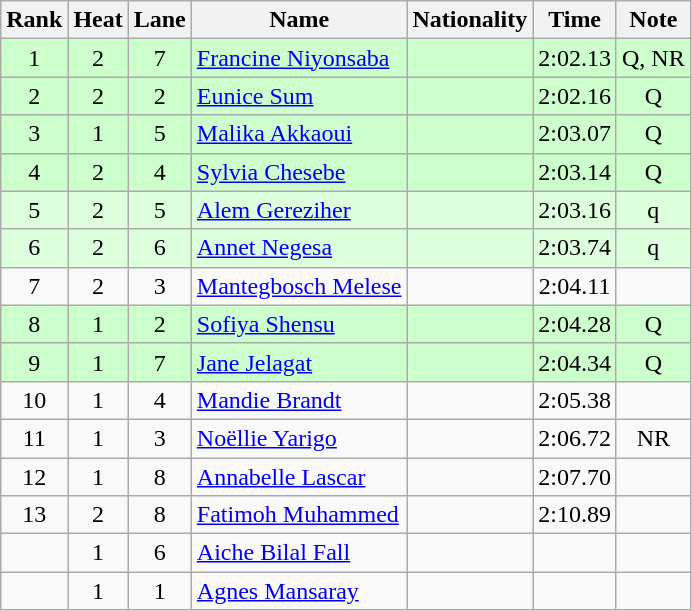<table class="wikitable sortable" style="text-align:center">
<tr>
<th>Rank</th>
<th>Heat</th>
<th>Lane</th>
<th>Name</th>
<th>Nationality</th>
<th>Time</th>
<th>Note</th>
</tr>
<tr bgcolor=ccffcc>
<td>1</td>
<td>2</td>
<td>7</td>
<td align="left"><a href='#'>Francine Niyonsaba</a></td>
<td align=left></td>
<td>2:02.13</td>
<td>Q, NR</td>
</tr>
<tr bgcolor=ccffcc>
<td>2</td>
<td>2</td>
<td>2</td>
<td align="left"><a href='#'>Eunice Sum</a></td>
<td align=left></td>
<td>2:02.16</td>
<td>Q</td>
</tr>
<tr bgcolor=ccffcc>
<td>3</td>
<td>1</td>
<td>5</td>
<td align="left"><a href='#'>Malika Akkaoui</a></td>
<td align=left></td>
<td>2:03.07</td>
<td>Q</td>
</tr>
<tr bgcolor=ccffcc>
<td>4</td>
<td>2</td>
<td>4</td>
<td align="left"><a href='#'>Sylvia Chesebe</a></td>
<td align=left></td>
<td>2:03.14</td>
<td>Q</td>
</tr>
<tr bgcolor=ddffdd>
<td>5</td>
<td>2</td>
<td>5</td>
<td align="left"><a href='#'>Alem Gereziher</a></td>
<td align=left></td>
<td>2:03.16</td>
<td>q</td>
</tr>
<tr bgcolor=ddffdd>
<td>6</td>
<td>2</td>
<td>6</td>
<td align="left"><a href='#'>Annet Negesa</a></td>
<td align=left></td>
<td>2:03.74</td>
<td>q</td>
</tr>
<tr>
<td>7</td>
<td>2</td>
<td>3</td>
<td align="left"><a href='#'>Mantegbosch Melese</a></td>
<td align=left></td>
<td>2:04.11</td>
<td></td>
</tr>
<tr bgcolor=ccffcc>
<td>8</td>
<td>1</td>
<td>2</td>
<td align="left"><a href='#'>Sofiya Shensu</a></td>
<td align=left></td>
<td>2:04.28</td>
<td>Q</td>
</tr>
<tr bgcolor=ccffcc>
<td>9</td>
<td>1</td>
<td>7</td>
<td align="left"><a href='#'>Jane Jelagat</a></td>
<td align=left></td>
<td>2:04.34</td>
<td>Q</td>
</tr>
<tr>
<td>10</td>
<td>1</td>
<td>4</td>
<td align="left"><a href='#'>Mandie Brandt</a></td>
<td align=left></td>
<td>2:05.38</td>
<td></td>
</tr>
<tr>
<td>11</td>
<td>1</td>
<td>3</td>
<td align="left"><a href='#'>Noëllie Yarigo</a></td>
<td align=left></td>
<td>2:06.72</td>
<td>NR</td>
</tr>
<tr>
<td>12</td>
<td>1</td>
<td>8</td>
<td align="left"><a href='#'>Annabelle Lascar</a></td>
<td align=left></td>
<td>2:07.70</td>
<td></td>
</tr>
<tr>
<td>13</td>
<td>2</td>
<td>8</td>
<td align="left"><a href='#'>Fatimoh Muhammed</a></td>
<td align=left></td>
<td>2:10.89</td>
<td></td>
</tr>
<tr>
<td></td>
<td>1</td>
<td>6</td>
<td align="left"><a href='#'>Aiche Bilal Fall</a></td>
<td align=left></td>
<td></td>
<td></td>
</tr>
<tr>
<td></td>
<td>1</td>
<td>1</td>
<td align="left"><a href='#'>Agnes Mansaray</a></td>
<td align=left></td>
<td></td>
<td></td>
</tr>
</table>
